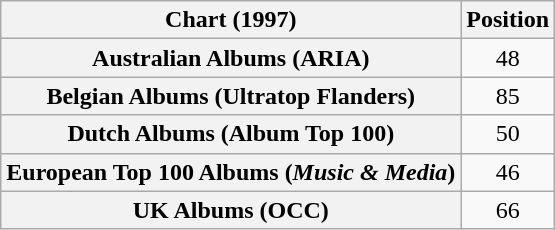<table class="wikitable plainrowheaders" style="text-align:center;">
<tr>
<th scope="column">Chart (1997)</th>
<th scope="column">Position</th>
</tr>
<tr>
<th scope="row">Australian Albums (ARIA)</th>
<td>48</td>
</tr>
<tr>
<th scope="row">Belgian Albums (Ultratop Flanders)</th>
<td>85</td>
</tr>
<tr>
<th scope="row">Dutch Albums (Album Top 100)</th>
<td>50</td>
</tr>
<tr>
<th scope="row">European Top 100 Albums (<em>Music & Media</em>)</th>
<td>46</td>
</tr>
<tr>
<th scope="row">UK Albums (OCC)</th>
<td>66</td>
</tr>
</table>
